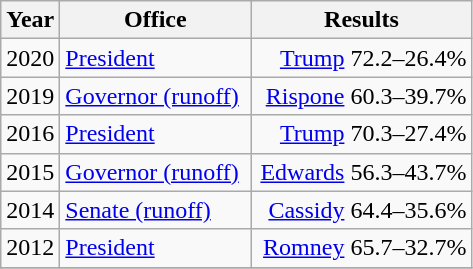<table class=wikitable>
<tr>
<th width="30">Year</th>
<th width="120">Office</th>
<th width="140">Results</th>
</tr>
<tr>
<td>2020</td>
<td><a href='#'>President</a></td>
<td align="right" ><a href='#'>Trump</a> 72.2–26.4%</td>
</tr>
<tr>
<td>2019</td>
<td><a href='#'>Governor (runoff)</a></td>
<td align="right" ><a href='#'>Rispone</a> 60.3–39.7%</td>
</tr>
<tr>
<td>2016</td>
<td><a href='#'>President</a></td>
<td align="right" ><a href='#'>Trump</a> 70.3–27.4%</td>
</tr>
<tr>
<td>2015</td>
<td><a href='#'>Governor (runoff)</a></td>
<td align="right" ><a href='#'>Edwards</a> 56.3–43.7%</td>
</tr>
<tr>
<td>2014</td>
<td><a href='#'>Senate (runoff)</a></td>
<td align="right" ><a href='#'>Cassidy</a> 64.4–35.6%</td>
</tr>
<tr>
<td>2012</td>
<td><a href='#'>President</a></td>
<td align="right" ><a href='#'>Romney</a> 65.7–32.7%</td>
</tr>
<tr>
</tr>
</table>
